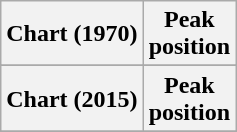<table class="wikitable sortable plainrowheaders" style="text-align:center">
<tr>
<th scope="col">Chart (1970)</th>
<th scope="col">Peak<br>position</th>
</tr>
<tr>
</tr>
<tr>
</tr>
<tr>
</tr>
<tr>
</tr>
<tr>
</tr>
<tr>
</tr>
<tr>
<th scope="col">Chart (2015)<br></th>
<th scope="col">Peak<br>position</th>
</tr>
<tr>
</tr>
</table>
